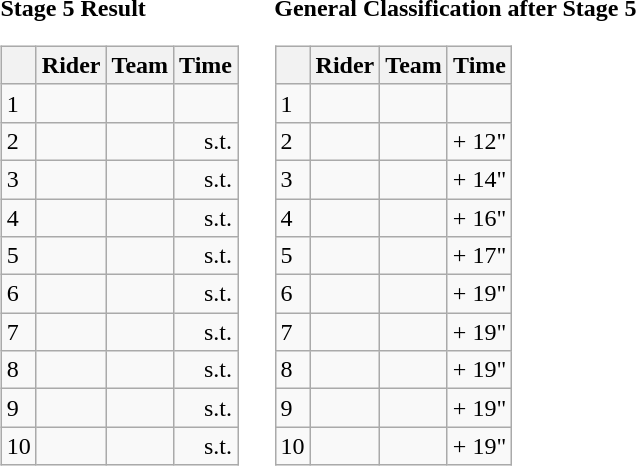<table>
<tr>
<td><strong>Stage 5 Result</strong><br><table class="wikitable">
<tr>
<th></th>
<th>Rider</th>
<th>Team</th>
<th>Time</th>
</tr>
<tr>
<td>1</td>
<td></td>
<td></td>
<td align="right"></td>
</tr>
<tr>
<td>2</td>
<td></td>
<td></td>
<td align="right">s.t.</td>
</tr>
<tr>
<td>3</td>
<td></td>
<td></td>
<td align="right">s.t.</td>
</tr>
<tr>
<td>4</td>
<td></td>
<td></td>
<td align="right">s.t.</td>
</tr>
<tr>
<td>5</td>
<td></td>
<td></td>
<td align="right">s.t.</td>
</tr>
<tr>
<td>6</td>
<td></td>
<td></td>
<td align="right">s.t.</td>
</tr>
<tr>
<td>7</td>
<td></td>
<td></td>
<td align="right">s.t.</td>
</tr>
<tr>
<td>8</td>
<td></td>
<td></td>
<td align="right">s.t.</td>
</tr>
<tr>
<td>9</td>
<td></td>
<td></td>
<td align="right">s.t.</td>
</tr>
<tr>
<td>10</td>
<td></td>
<td></td>
<td align="right">s.t.</td>
</tr>
</table>
</td>
<td></td>
<td><strong>General Classification after Stage 5</strong><br><table class="wikitable">
<tr>
<th></th>
<th>Rider</th>
<th>Team</th>
<th>Time</th>
</tr>
<tr>
<td>1</td>
<td> </td>
<td></td>
<td align="right"></td>
</tr>
<tr>
<td>2</td>
<td> </td>
<td></td>
<td align="right">+ 12"</td>
</tr>
<tr>
<td>3</td>
<td></td>
<td></td>
<td align="right">+ 14"</td>
</tr>
<tr>
<td>4</td>
<td></td>
<td></td>
<td align="right">+ 16"</td>
</tr>
<tr>
<td>5</td>
<td></td>
<td></td>
<td align="right">+ 17"</td>
</tr>
<tr>
<td>6</td>
<td></td>
<td></td>
<td align="right">+ 19"</td>
</tr>
<tr>
<td>7</td>
<td></td>
<td></td>
<td align="right">+ 19"</td>
</tr>
<tr>
<td>8</td>
<td></td>
<td></td>
<td align="right">+ 19"</td>
</tr>
<tr>
<td>9</td>
<td></td>
<td></td>
<td align="right">+ 19"</td>
</tr>
<tr>
<td>10</td>
<td></td>
<td></td>
<td align="right">+ 19"</td>
</tr>
</table>
</td>
</tr>
</table>
